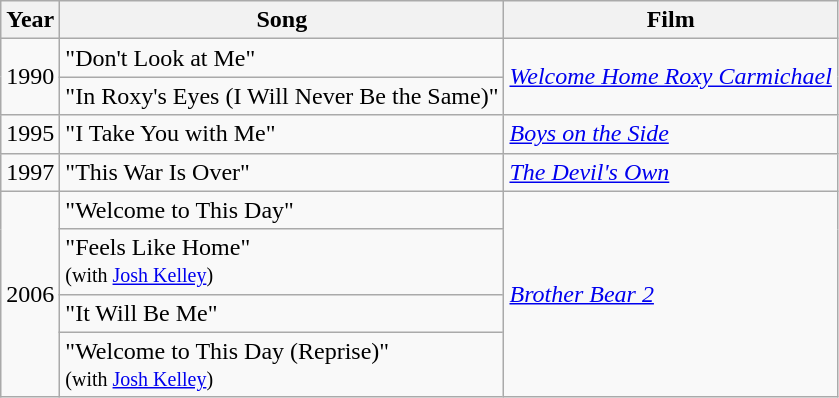<table class="wikitable">
<tr>
<th>Year</th>
<th>Song</th>
<th>Film</th>
</tr>
<tr>
<td rowspan="2">1990</td>
<td>"Don't Look at Me"</td>
<td rowspan="2"><em><a href='#'>Welcome Home Roxy Carmichael</a></em></td>
</tr>
<tr>
<td>"In Roxy's Eyes (I Will Never Be the Same)"</td>
</tr>
<tr>
<td>1995</td>
<td>"I Take You with Me"</td>
<td><em><a href='#'>Boys on the Side</a></em></td>
</tr>
<tr>
<td>1997</td>
<td>"This War Is Over"</td>
<td><em><a href='#'>The Devil's Own</a></em></td>
</tr>
<tr>
<td rowspan="4">2006</td>
<td>"Welcome to This Day"</td>
<td rowspan="4"><em><a href='#'>Brother Bear 2</a></em></td>
</tr>
<tr>
<td>"Feels Like Home" <br><small>(with <a href='#'>Josh Kelley</a>)</small></td>
</tr>
<tr>
<td>"It Will Be Me"</td>
</tr>
<tr>
<td>"Welcome to This Day (Reprise)" <br><small>(with <a href='#'>Josh Kelley</a>)</small></td>
</tr>
</table>
